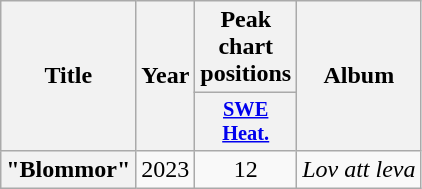<table class="wikitable plainrowheaders" style="text-align:center;">
<tr>
<th scope="col" rowspan="2">Title</th>
<th scope="col" rowspan="2">Year</th>
<th scope="col" colspan="1">Peak chart positions</th>
<th scope="col" rowspan="2">Album</th>
</tr>
<tr>
<th scope="col" style="width:3em;font-size:85%;"><a href='#'>SWE<br>Heat.</a><br></th>
</tr>
<tr>
<th scope="row">"Blommor"</th>
<td>2023</td>
<td>12</td>
<td><em>Lov att leva</em></td>
</tr>
</table>
